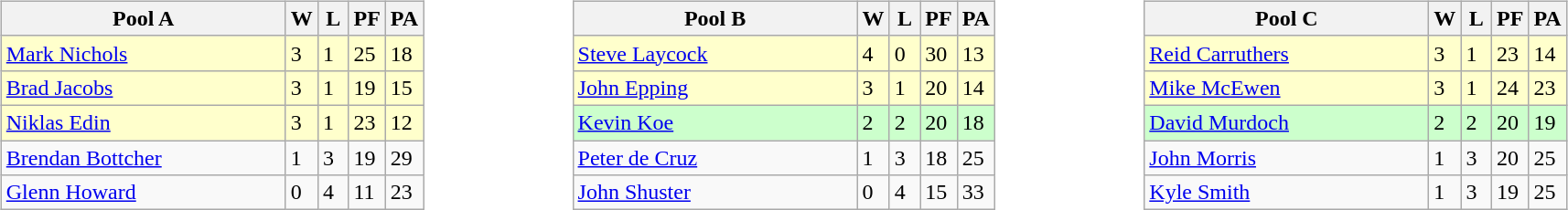<table>
<tr>
<td valign=top width=10%><br><table class=wikitable>
<tr>
<th width=200>Pool A</th>
<th width=15>W</th>
<th width=15>L</th>
<th width=15>PF</th>
<th width=15>PA</th>
</tr>
<tr bgcolor=#ffffcc>
<td> <a href='#'>Mark Nichols</a></td>
<td>3</td>
<td>1</td>
<td>25</td>
<td>18</td>
</tr>
<tr bgcolor=#ffffcc>
<td> <a href='#'>Brad Jacobs</a></td>
<td>3</td>
<td>1</td>
<td>19</td>
<td>15</td>
</tr>
<tr bgcolor=#ffffcc>
<td> <a href='#'>Niklas Edin</a></td>
<td>3</td>
<td>1</td>
<td>23</td>
<td>12</td>
</tr>
<tr>
<td> <a href='#'>Brendan Bottcher</a></td>
<td>1</td>
<td>3</td>
<td>19</td>
<td>29</td>
</tr>
<tr>
<td> <a href='#'>Glenn Howard</a></td>
<td>0</td>
<td>4</td>
<td>11</td>
<td>23</td>
</tr>
</table>
</td>
<td valign=top width=10%><br><table class=wikitable>
<tr>
<th width=200>Pool B</th>
<th width=15>W</th>
<th width=15>L</th>
<th width=15>PF</th>
<th width=15>PA</th>
</tr>
<tr bgcolor=#ffffcc>
<td> <a href='#'>Steve Laycock</a></td>
<td>4</td>
<td>0</td>
<td>30</td>
<td>13</td>
</tr>
<tr bgcolor=#ffffcc>
<td> <a href='#'>John Epping</a></td>
<td>3</td>
<td>1</td>
<td>20</td>
<td>14</td>
</tr>
<tr bgcolor=#ccffcc>
<td> <a href='#'>Kevin Koe</a></td>
<td>2</td>
<td>2</td>
<td>20</td>
<td>18</td>
</tr>
<tr>
<td> <a href='#'>Peter de Cruz</a></td>
<td>1</td>
<td>3</td>
<td>18</td>
<td>25</td>
</tr>
<tr>
<td> <a href='#'>John Shuster</a></td>
<td>0</td>
<td>4</td>
<td>15</td>
<td>33</td>
</tr>
</table>
</td>
<td valign=top width=10%><br><table class=wikitable>
<tr>
<th width=200>Pool C</th>
<th width=15>W</th>
<th width=15>L</th>
<th width=15>PF</th>
<th width=15>PA</th>
</tr>
<tr bgcolor=#ffffcc>
<td> <a href='#'>Reid Carruthers</a></td>
<td>3</td>
<td>1</td>
<td>23</td>
<td>14</td>
</tr>
<tr bgcolor=#ffffcc>
<td> <a href='#'>Mike McEwen</a></td>
<td>3</td>
<td>1</td>
<td>24</td>
<td>23</td>
</tr>
<tr bgcolor=#ccffcc>
<td> <a href='#'>David Murdoch</a></td>
<td>2</td>
<td>2</td>
<td>20</td>
<td>19</td>
</tr>
<tr>
<td> <a href='#'>John Morris</a></td>
<td>1</td>
<td>3</td>
<td>20</td>
<td>25</td>
</tr>
<tr>
<td> <a href='#'>Kyle Smith</a></td>
<td>1</td>
<td>3</td>
<td>19</td>
<td>25</td>
</tr>
</table>
</td>
</tr>
</table>
